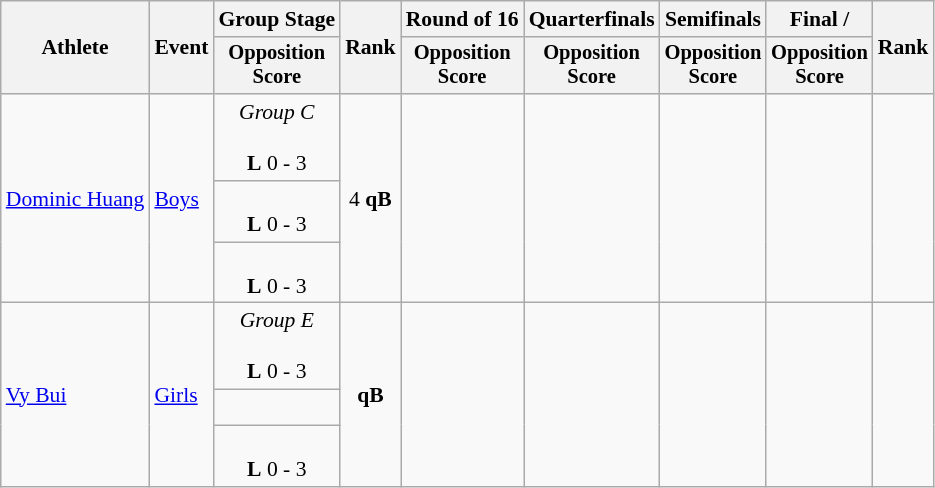<table class=wikitable style="font-size:90%">
<tr>
<th rowspan="2">Athlete</th>
<th rowspan="2">Event</th>
<th>Group Stage</th>
<th rowspan="2">Rank</th>
<th>Round of 16</th>
<th>Quarterfinals</th>
<th>Semifinals</th>
<th>Final / </th>
<th rowspan=2>Rank</th>
</tr>
<tr style="font-size:95%">
<th>Opposition<br>Score</th>
<th>Opposition<br>Score</th>
<th>Opposition<br>Score</th>
<th>Opposition<br>Score</th>
<th>Opposition<br>Score</th>
</tr>
<tr align=center>
<td align=left rowspan=3><a href='#'>Dominic Huang</a></td>
<td align=left rowspan=3><a href='#'>Boys</a></td>
<td><em>Group C</em><br><br><strong>L</strong> 0 - 3</td>
<td rowspan=3>4 <strong>qB</strong></td>
<td rowspan=3></td>
<td rowspan=3></td>
<td rowspan=3></td>
<td rowspan=3></td>
<td rowspan=3></td>
</tr>
<tr align=center>
<td><br><strong>L</strong> 0 - 3</td>
</tr>
<tr align=center>
<td><br><strong>L</strong> 0 - 3</td>
</tr>
<tr align=center>
<td align=left rowspan=3><a href='#'>Vy Bui</a></td>
<td align=left rowspan=3><a href='#'>Girls</a></td>
<td><em>Group E</em><br><br><strong>L</strong> 0 - 3</td>
<td rowspan=3><strong>qB</strong></td>
<td rowspan=3></td>
<td rowspan=3></td>
<td rowspan=3></td>
<td rowspan=3></td>
<td rowspan=3></td>
</tr>
<tr align=center>
<td><br></td>
</tr>
<tr align=center>
<td><br><strong>L</strong> 0 - 3</td>
</tr>
</table>
